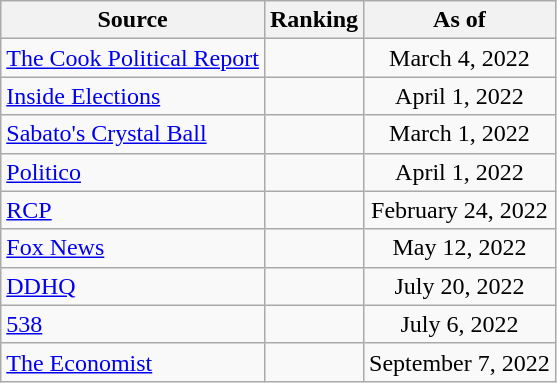<table class="wikitable" style="text-align:center">
<tr>
<th>Source</th>
<th>Ranking</th>
<th>As of</th>
</tr>
<tr>
<td align=left><a href='#'>The Cook Political Report</a></td>
<td></td>
<td>March 4, 2022</td>
</tr>
<tr>
<td align=left><a href='#'>Inside Elections</a></td>
<td></td>
<td>April 1, 2022</td>
</tr>
<tr>
<td align=left><a href='#'>Sabato's Crystal Ball</a></td>
<td></td>
<td>March 1, 2022</td>
</tr>
<tr>
<td align="left"><a href='#'>Politico</a></td>
<td></td>
<td>April 1, 2022</td>
</tr>
<tr>
<td align="left"><a href='#'>RCP</a></td>
<td></td>
<td>February 24, 2022</td>
</tr>
<tr>
<td align=left><a href='#'>Fox News</a></td>
<td></td>
<td>May 12, 2022</td>
</tr>
<tr>
<td align="left"><a href='#'>DDHQ</a></td>
<td></td>
<td>July 20, 2022</td>
</tr>
<tr>
<td align="left"><a href='#'>538</a></td>
<td></td>
<td>July 6, 2022</td>
</tr>
<tr>
<td align="left"><a href='#'>The Economist</a></td>
<td></td>
<td>September 7, 2022</td>
</tr>
</table>
